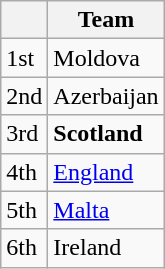<table class="wikitable">
<tr>
<th></th>
<th>Team</th>
</tr>
<tr>
<td>1st</td>
<td>Moldova</td>
</tr>
<tr>
<td>2nd</td>
<td>Azerbaijan</td>
</tr>
<tr>
<td>3rd</td>
<td><strong>Scotland</strong></td>
</tr>
<tr>
<td>4th</td>
<td><a href='#'>England</a></td>
</tr>
<tr>
<td>5th</td>
<td><a href='#'>Malta</a></td>
</tr>
<tr>
<td>6th</td>
<td>Ireland</td>
</tr>
</table>
